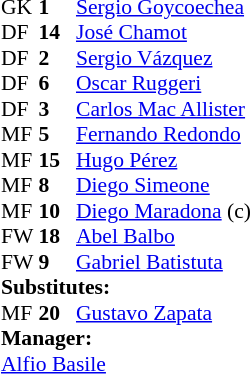<table style="font-size:90%; margin:0.2em auto;" cellspacing="0" cellpadding="0">
<tr>
<th width="25"></th>
<th width="25"></th>
</tr>
<tr>
<td>GK</td>
<td><strong>1</strong></td>
<td><a href='#'>Sergio Goycoechea</a></td>
</tr>
<tr>
<td>DF</td>
<td><strong>14</strong></td>
<td><a href='#'>José Chamot</a></td>
</tr>
<tr>
<td>DF</td>
<td><strong>2</strong></td>
<td><a href='#'>Sergio Vázquez</a></td>
<td></td>
</tr>
<tr>
<td>DF</td>
<td><strong>6</strong></td>
<td><a href='#'>Oscar Ruggeri</a></td>
<td></td>
</tr>
<tr>
<td>DF</td>
<td><strong>3</strong></td>
<td><a href='#'>Carlos Mac Allister</a></td>
</tr>
<tr>
<td>MF</td>
<td><strong>5</strong></td>
<td><a href='#'>Fernando Redondo</a></td>
</tr>
<tr>
<td>MF</td>
<td><strong>15</strong></td>
<td><a href='#'>Hugo Pérez</a></td>
</tr>
<tr>
<td>MF</td>
<td><strong>8</strong></td>
<td><a href='#'>Diego Simeone</a></td>
<td></td>
</tr>
<tr>
<td>MF</td>
<td><strong>10</strong></td>
<td><a href='#'>Diego Maradona</a> (c)</td>
</tr>
<tr>
<td>FW</td>
<td><strong>18</strong></td>
<td><a href='#'>Abel Balbo</a></td>
<td></td>
<td></td>
</tr>
<tr>
<td>FW</td>
<td><strong>9</strong></td>
<td><a href='#'>Gabriel Batistuta</a></td>
</tr>
<tr>
<td colspan=3><strong>Substitutes:</strong></td>
</tr>
<tr>
<td>MF</td>
<td><strong>20</strong></td>
<td><a href='#'>Gustavo Zapata</a></td>
<td></td>
<td></td>
</tr>
<tr>
<td colspan=3><strong>Manager:</strong></td>
</tr>
<tr>
<td colspan=4> <a href='#'>Alfio Basile</a></td>
</tr>
</table>
